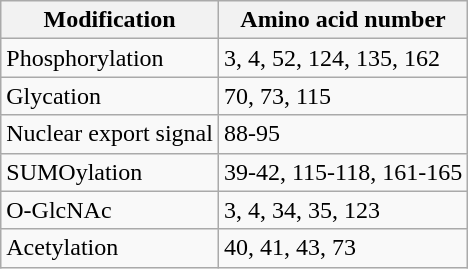<table class="wikitable">
<tr>
<th>Modification</th>
<th>Amino acid number</th>
</tr>
<tr>
<td>Phosphorylation</td>
<td>3, 4, 52, 124, 135, 162</td>
</tr>
<tr>
<td>Glycation</td>
<td>70, 73, 115</td>
</tr>
<tr>
<td>Nuclear export signal</td>
<td>88-95</td>
</tr>
<tr>
<td>SUMOylation</td>
<td>39-42, 115-118, 161-165</td>
</tr>
<tr>
<td>O-GlcNAc</td>
<td>3, 4, 34, 35, 123</td>
</tr>
<tr>
<td>Acetylation</td>
<td>40, 41, 43, 73</td>
</tr>
</table>
